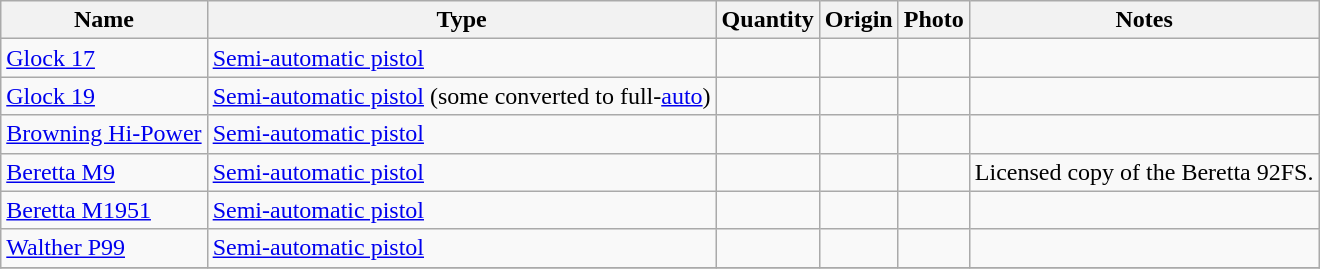<table class="wikitable sortable" id="tableTempleWikiAl">
<tr>
<th>Name</th>
<th>Type</th>
<th>Quantity</th>
<th>Origin</th>
<th>Photo</th>
<th>Notes</th>
</tr>
<tr>
<td><a href='#'>Glock 17</a></td>
<td><a href='#'>Semi-automatic pistol</a></td>
<td></td>
<td></td>
<td></td>
<td></td>
</tr>
<tr>
<td><a href='#'>Glock 19</a></td>
<td><a href='#'>Semi-automatic pistol</a> (some converted to full-<a href='#'>auto</a>)</td>
<td></td>
<td></td>
<td></td>
<td></td>
</tr>
<tr>
<td><a href='#'>Browning Hi-Power</a></td>
<td><a href='#'>Semi-automatic pistol</a></td>
<td></td>
<td></td>
<td></td>
<td></td>
</tr>
<tr>
<td><a href='#'>Beretta M9</a></td>
<td><a href='#'>Semi-automatic pistol</a></td>
<td></td>
<td></td>
<td></td>
<td>Licensed copy of the Beretta 92FS.</td>
</tr>
<tr>
<td><a href='#'>Beretta M1951</a></td>
<td><a href='#'>Semi-automatic pistol</a></td>
<td></td>
<td></td>
<td></td>
<td></td>
</tr>
<tr>
<td><a href='#'>Walther P99</a></td>
<td><a href='#'>Semi-automatic pistol</a></td>
<td></td>
<td></td>
<td></td>
<td></td>
</tr>
<tr>
</tr>
</table>
